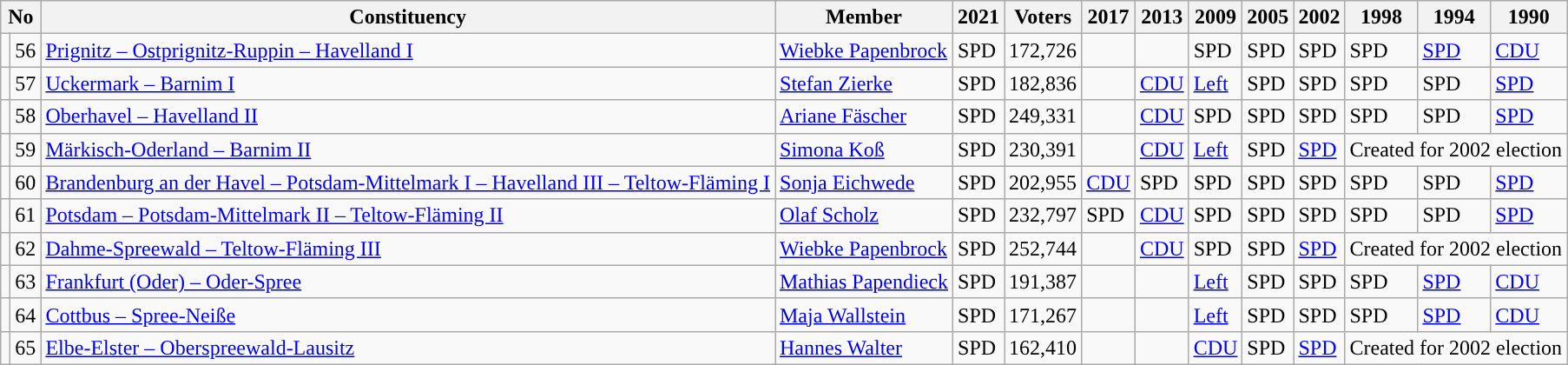<table class="wikitable sortable">
<tr>
<th colspan=2>No</th>
<th>Constituency</th>
<th>Member</th>
<th>2021</th>
<th>Voters</th>
<th>2017</th>
<th>2013</th>
<th>2009</th>
<th>2005</th>
<th>2002</th>
<th>1998</th>
<th>1994</th>
<th>1990</th>
</tr>
<tr>
<td style="background-color: "></td>
<td>56</td>
<td><a href='#'>Prignitz – Ostprignitz-Ruppin – Havelland I</a></td>
<td><a href='#'>Wiebke Papenbrock</a></td>
<td bgcolor=>SPD</td>
<td>172,726</td>
<td></td>
<td></td>
<td bgcolor=>SPD</td>
<td bgcolor=>SPD</td>
<td bgcolor=>SPD</td>
<td bgcolor=>SPD</td>
<td><a href='#'>SPD</a></td>
<td><a href='#'>CDU</a></td>
</tr>
<tr>
<td style="background-color: "></td>
<td>57</td>
<td><a href='#'>Uckermark – Barnim I</a></td>
<td><a href='#'>Stefan Zierke</a></td>
<td bgcolor=>SPD</td>
<td>182,836</td>
<td></td>
<td><a href='#'>CDU</a></td>
<td><a href='#'>Left</a></td>
<td bgcolor=>SPD</td>
<td bgcolor=>SPD</td>
<td bgcolor=>SPD</td>
<td bgcolor=>SPD</td>
<td><a href='#'>SPD</a></td>
</tr>
<tr>
<td style="background-color: "></td>
<td>58</td>
<td><a href='#'>Oberhavel – Havelland II</a></td>
<td><a href='#'>Ariane Fäscher</a></td>
<td bgcolor=>SPD</td>
<td>249,331</td>
<td></td>
<td><a href='#'>CDU</a></td>
<td bgcolor=>SPD</td>
<td bgcolor=>SPD</td>
<td bgcolor=>SPD</td>
<td bgcolor=>SPD</td>
<td bgcolor=>SPD</td>
<td><a href='#'>SPD</a></td>
</tr>
<tr>
<td style="background-color: "></td>
<td>59</td>
<td><a href='#'>Märkisch-Oderland – Barnim II</a></td>
<td><a href='#'>Simona Koß</a></td>
<td bgcolor=>SPD</td>
<td>230,391</td>
<td></td>
<td><a href='#'>CDU</a></td>
<td><a href='#'>Left</a></td>
<td bgcolor=>SPD</td>
<td><a href='#'>SPD</a></td>
<td colspan=3>Created for 2002 election</td>
</tr>
<tr>
<td style="background-color: "></td>
<td>60</td>
<td><a href='#'>Brandenburg an der Havel – Potsdam-Mittelmark I – Havelland III – Teltow-Fläming I</a></td>
<td><a href='#'>Sonja Eichwede</a></td>
<td bgcolor=>SPD</td>
<td>202,955</td>
<td><a href='#'>CDU</a></td>
<td bgcolor=>SPD</td>
<td bgcolor=>SPD</td>
<td bgcolor=>SPD</td>
<td bgcolor=>SPD</td>
<td bgcolor=>SPD</td>
<td bgcolor=>SPD</td>
<td><a href='#'>SPD</a></td>
</tr>
<tr>
<td style="background-color: "></td>
<td>61</td>
<td><a href='#'>Potsdam – Potsdam-Mittelmark II – Teltow-Fläming II</a></td>
<td><a href='#'>Olaf Scholz</a></td>
<td bgcolor=>SPD</td>
<td>232,797</td>
<td bgcolor=>SPD</td>
<td><a href='#'>CDU</a></td>
<td bgcolor=>SPD</td>
<td bgcolor=>SPD</td>
<td bgcolor=>SPD</td>
<td bgcolor=>SPD</td>
<td bgcolor=>SPD</td>
<td><a href='#'>SPD</a></td>
</tr>
<tr>
<td style="background-color: "></td>
<td>62</td>
<td><a href='#'>Dahme-Spreewald – Teltow-Fläming III</a></td>
<td><a href='#'>Wiebke Papenbrock</a></td>
<td bgcolor=>SPD</td>
<td>252,744</td>
<td></td>
<td><a href='#'>CDU</a></td>
<td bgcolor=>SPD</td>
<td bgcolor=>SPD</td>
<td><a href='#'>SPD</a></td>
<td colspan=3>Created for 2002 election</td>
</tr>
<tr>
<td style="background-color: "></td>
<td>63</td>
<td><a href='#'>Frankfurt (Oder) – Oder-Spree</a></td>
<td><a href='#'>Mathias Papendieck</a></td>
<td bgcolor=>SPD</td>
<td>191,387</td>
<td></td>
<td></td>
<td><a href='#'>Left</a></td>
<td bgcolor=>SPD</td>
<td bgcolor=>SPD</td>
<td bgcolor=>SPD</td>
<td><a href='#'>SPD</a></td>
<td><a href='#'>CDU</a></td>
</tr>
<tr>
<td style="background-color: "></td>
<td>64</td>
<td><a href='#'>Cottbus – Spree-Neiße</a></td>
<td><a href='#'>Maja Wallstein</a></td>
<td bgcolor=>SPD</td>
<td>171,267</td>
<td></td>
<td></td>
<td><a href='#'>Left</a></td>
<td bgcolor=>SPD</td>
<td bgcolor=>SPD</td>
<td bgcolor=>SPD</td>
<td><a href='#'>SPD</a></td>
<td><a href='#'>CDU</a></td>
</tr>
<tr>
<td style="background-color: "></td>
<td>65</td>
<td><a href='#'>Elbe-Elster – Oberspreewald-Lausitz</a></td>
<td><a href='#'>Hannes Walter</a></td>
<td bgcolor=>SPD</td>
<td>162,410</td>
<td></td>
<td></td>
<td><a href='#'>CDU</a></td>
<td bgcolor=>SPD</td>
<td><a href='#'>SPD</a></td>
<td colspan=3>Created for 2002 election</td>
</tr>
</table>
